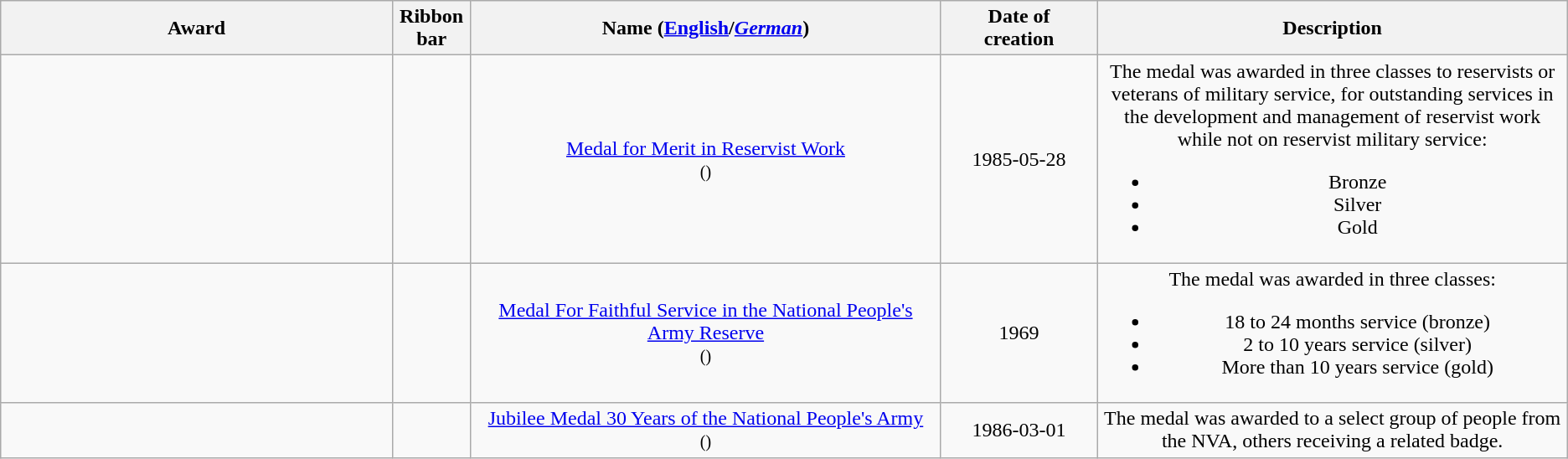<table class="wikitable sortable" style="text-align:center">
<tr>
<th style="width:25%">Award</th>
<th style="width:5%">Ribbon<br>bar</th>
<th style="width:30%">Name (<a href='#'>English</a>/<em><a href='#'>German</a></em>)</th>
<th style="width:10%">Date of<br>creation</th>
<th style="width:30%">Description</th>
</tr>
<tr>
<td></td>
<td><br><br>
<br>
<br></td>
<td><a href='#'>Medal for Merit in Reservist Work</a><br><small>()</small></td>
<td>1985-05-28</td>
<td>The medal was awarded in three classes to reservists or veterans of military service, for outstanding services in the development and management of reservist work while not on reservist military service:<br><ul><li>Bronze</li><li>Silver</li><li>Gold</li></ul></td>
</tr>
<tr>
<td></td>
<td></td>
<td><a href='#'>Medal For Faithful Service in the National People's Army Reserve</a><br><small>()</small></td>
<td>1969</td>
<td>The medal was awarded in three classes:<br><ul><li>18 to 24 months service (bronze)</li><li>2 to 10 years service (silver)</li><li>More than 10 years service (gold)</li></ul></td>
</tr>
<tr>
<td></td>
<td></td>
<td><a href='#'>Jubilee Medal 30 Years of the National People's Army</a><br><small>()</small></td>
<td>1986-03-01</td>
<td>The medal was awarded to a select group of people from the NVA, others receiving a related badge.</td>
</tr>
</table>
